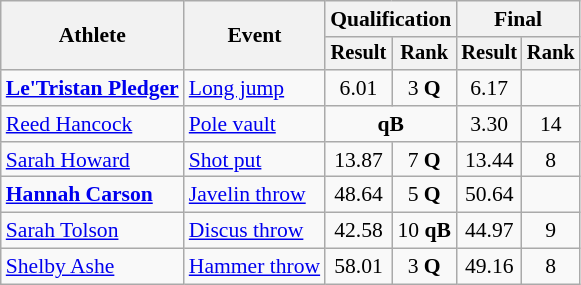<table class=wikitable style=font-size:90%;text-align:center>
<tr>
<th rowspan=2>Athlete</th>
<th rowspan=2>Event</th>
<th colspan=2>Qualification</th>
<th colspan=2>Final</th>
</tr>
<tr style=font-size:95%>
<th>Result</th>
<th>Rank</th>
<th>Result</th>
<th>Rank</th>
</tr>
<tr>
<td align=left><strong><a href='#'>Le'Tristan Pledger</a></strong></td>
<td align=left><a href='#'>Long jump</a></td>
<td>6.01</td>
<td>3 <strong>Q</strong></td>
<td>6.17</td>
<td></td>
</tr>
<tr>
<td align=left><a href='#'>Reed Hancock</a></td>
<td align=left><a href='#'>Pole vault</a></td>
<td colspan=2> <strong>qB</strong></td>
<td>3.30</td>
<td>14</td>
</tr>
<tr>
<td align=left><a href='#'>Sarah Howard</a></td>
<td align=left><a href='#'>Shot put</a></td>
<td>13.87</td>
<td>7 <strong>Q</strong></td>
<td>13.44</td>
<td>8</td>
</tr>
<tr>
<td align=left><strong><a href='#'>Hannah Carson</a></strong></td>
<td align=left><a href='#'>Javelin throw</a></td>
<td>48.64</td>
<td>5 <strong>Q</strong></td>
<td>50.64</td>
<td></td>
</tr>
<tr>
<td align=left><a href='#'>Sarah Tolson</a></td>
<td align=left><a href='#'>Discus throw</a></td>
<td>42.58</td>
<td>10 <strong>qB</strong></td>
<td>44.97</td>
<td>9</td>
</tr>
<tr>
<td align=left><a href='#'>Shelby Ashe</a></td>
<td align=left><a href='#'>Hammer throw</a></td>
<td>58.01</td>
<td>3 <strong>Q</strong></td>
<td>49.16</td>
<td>8</td>
</tr>
</table>
